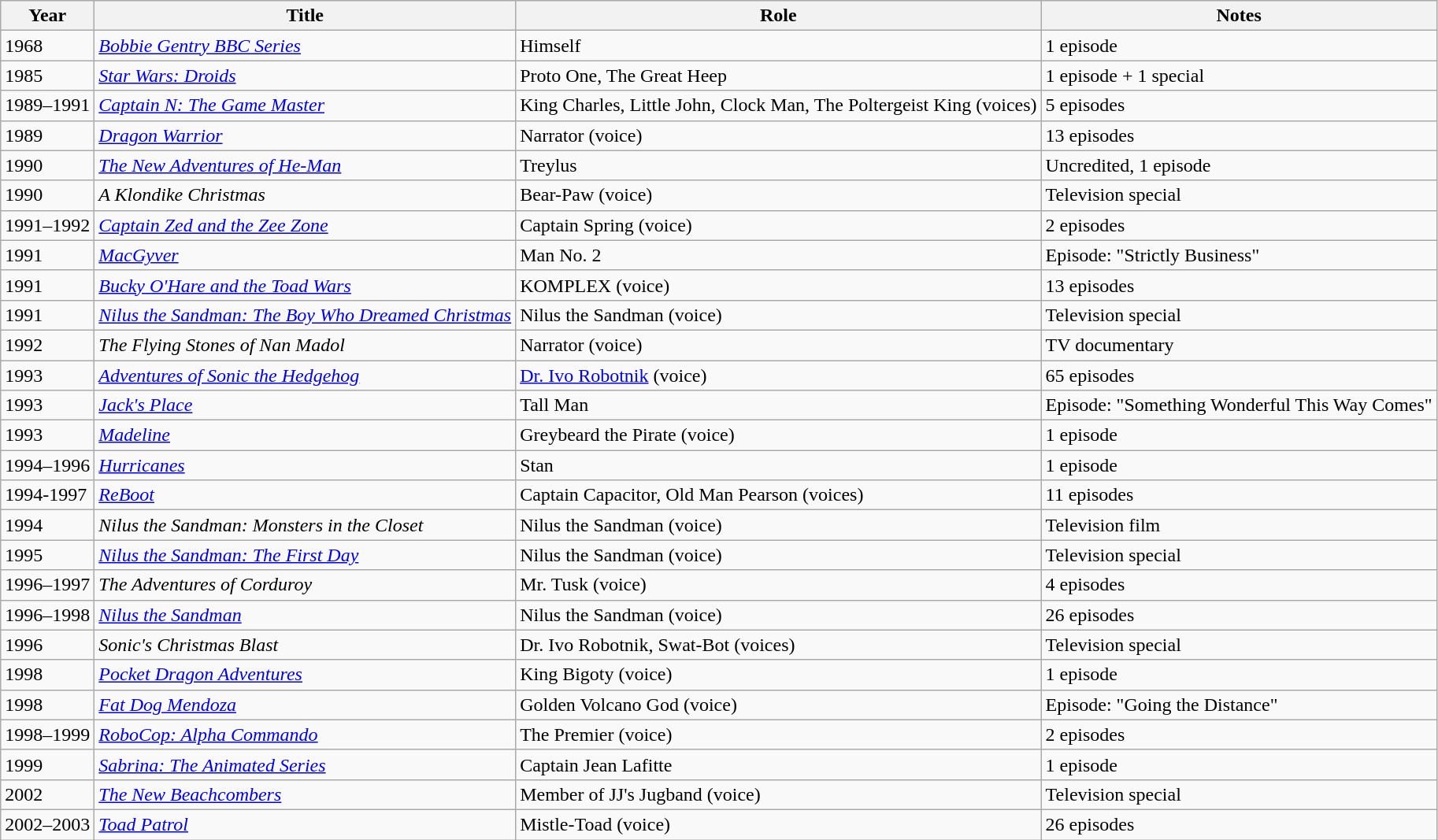<table class="wikitable unsortable">
<tr>
<th>Year</th>
<th>Title</th>
<th>Role</th>
<th class="unsortable">Notes</th>
</tr>
<tr>
<td>1968</td>
<td><em><a href='#'>Bobbie Gentry BBC Series</a></em></td>
<td>Himself</td>
<td>1 episode</td>
</tr>
<tr>
<td>1985</td>
<td><em><a href='#'>Star Wars: Droids</a></em></td>
<td>Proto One, The Great Heep</td>
<td>1 episode + 1 special</td>
</tr>
<tr>
<td>1989–1991</td>
<td><em><a href='#'>Captain N: The Game Master</a></em></td>
<td>King Charles, Little John, Clock Man, The Poltergeist King (voices)</td>
<td>5 episodes</td>
</tr>
<tr>
<td>1989</td>
<td><em><a href='#'>Dragon Warrior</a></em></td>
<td>Narrator (voice)</td>
<td>13 episodes</td>
</tr>
<tr>
<td>1990</td>
<td><em><a href='#'>The New Adventures of He-Man</a></em></td>
<td>Treylus</td>
<td>Uncredited, 1 episode</td>
</tr>
<tr>
<td>1990</td>
<td><em>A Klondike Christmas</em></td>
<td>Bear-Paw (voice)</td>
<td>Television special</td>
</tr>
<tr>
<td>1991–1992</td>
<td><em><a href='#'>Captain Zed and the Zee Zone</a></em></td>
<td>Captain Spring (voice)</td>
<td>2 episodes</td>
</tr>
<tr>
<td>1991</td>
<td><em><a href='#'>MacGyver</a></em></td>
<td>Man No. 2</td>
<td>Episode: "Strictly Business"</td>
</tr>
<tr>
<td>1991</td>
<td><em><a href='#'>Bucky O'Hare and the Toad Wars</a></em></td>
<td>KOMPLEX (voice)</td>
<td>13 episodes</td>
</tr>
<tr>
<td>1991</td>
<td><em><a href='#'>Nilus the Sandman: The Boy Who Dreamed Christmas</a></em></td>
<td>Nilus the Sandman (voice)</td>
<td>Television special</td>
</tr>
<tr>
<td>1992</td>
<td><em>The Flying Stones of Nan Madol</em></td>
<td>Narrator (voice)</td>
<td>TV documentary</td>
</tr>
<tr>
<td>1993</td>
<td><em><a href='#'>Adventures of Sonic the Hedgehog</a></em></td>
<td><a href='#'>Dr. Ivo Robotnik</a> (voice)</td>
<td>65 episodes</td>
</tr>
<tr>
<td>1993</td>
<td><em><a href='#'>Jack's Place</a></em></td>
<td>Tall Man</td>
<td>Episode: "Something Wonderful This Way Comes"</td>
</tr>
<tr>
<td>1993</td>
<td><em><a href='#'>Madeline</a></em></td>
<td>Greybeard the Pirate (voice)</td>
<td>1 episode</td>
</tr>
<tr>
<td>1994–1996</td>
<td><em><a href='#'>Hurricanes</a></em></td>
<td>Stan</td>
<td>1 episode</td>
</tr>
<tr>
<td>1994-1997</td>
<td><em><a href='#'>ReBoot</a></em></td>
<td>Captain Capacitor, Old Man Pearson (voices)</td>
<td>11 episodes</td>
</tr>
<tr>
<td>1994</td>
<td><em>Nilus the Sandman: Monsters in the Closet</em></td>
<td>Nilus the Sandman (voice)</td>
<td>Television film</td>
</tr>
<tr>
<td>1995</td>
<td><em><a href='#'>Nilus the Sandman: The First Day</a></em></td>
<td>Nilus the Sandman (voice)</td>
<td>Television special</td>
</tr>
<tr>
<td>1996–1997</td>
<td><em>The Adventures of Corduroy</em></td>
<td>Mr. Tusk (voice)</td>
<td>4 episodes</td>
</tr>
<tr>
<td>1996–1998</td>
<td><em><a href='#'>Nilus the Sandman</a></em></td>
<td>Nilus the Sandman (voice)</td>
<td>26 episodes</td>
</tr>
<tr>
<td>1996</td>
<td><em>Sonic's Christmas Blast</em></td>
<td>Dr. Ivo Robotnik, Swat-Bot (voices)</td>
<td>Television special</td>
</tr>
<tr>
<td>1998</td>
<td><em><a href='#'>Pocket Dragon Adventures</a></em></td>
<td>King Bigoty (voice)</td>
<td>1 episode</td>
</tr>
<tr>
<td>1998</td>
<td><em><a href='#'>Fat Dog Mendoza</a></em></td>
<td>Golden Volcano God (voice)</td>
<td>Episode: "Going the Distance"</td>
</tr>
<tr>
<td>1998–1999</td>
<td><em><a href='#'>RoboCop: Alpha Commando</a></em></td>
<td>The Premier (voice)</td>
<td>2 episodes</td>
</tr>
<tr>
<td>1999</td>
<td><em><a href='#'>Sabrina: The Animated Series</a></em></td>
<td>Captain Jean Lafitte</td>
<td>1 episode</td>
</tr>
<tr>
<td>2002</td>
<td><em><a href='#'>The New Beachcombers</a></em></td>
<td>Member of JJ's Jugband (voice)</td>
<td>Television special</td>
</tr>
<tr>
<td>2002–2003</td>
<td><em><a href='#'>Toad Patrol</a></em></td>
<td>Mistle-Toad (voice)</td>
<td>26 episodes</td>
</tr>
</table>
